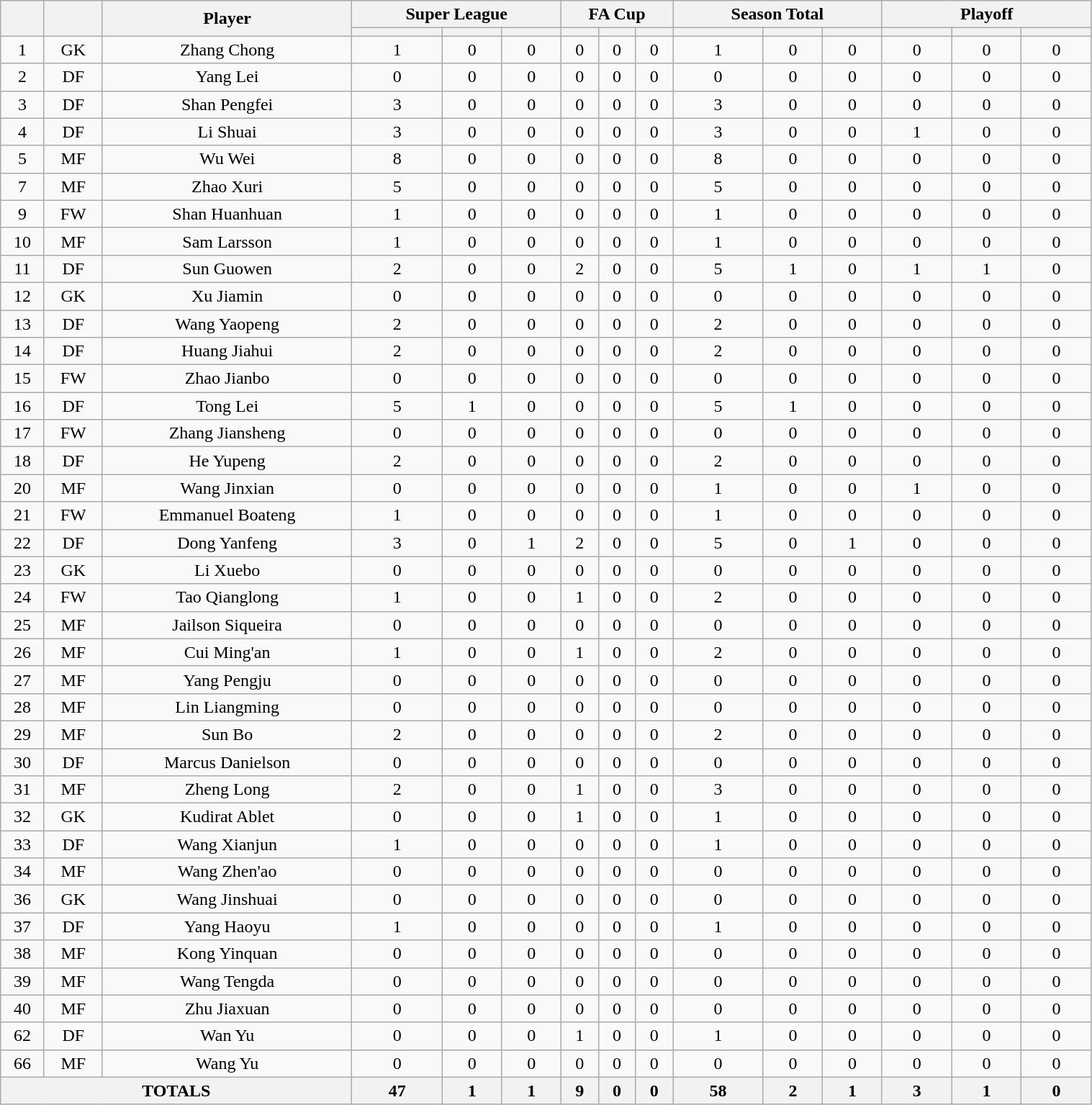<table class="wikitable" width="80%" style="text-align:center">
<tr>
<th rowspan="2"></th>
<th rowspan="2"></th>
<th rowspan="2">Player</th>
<th colspan="3" width="105">Super League</th>
<th colspan="3">FA Cup</th>
<th colspan="3" width="105">Season Total</th>
<th colspan="3" width="105">Playoff</th>
</tr>
<tr>
<th></th>
<th></th>
<th></th>
<th></th>
<th></th>
<th></th>
<th></th>
<th></th>
<th></th>
<th></th>
<th></th>
<th></th>
</tr>
<tr>
<td>1</td>
<td>GK</td>
<td>Zhang Chong</td>
<td>1</td>
<td>0</td>
<td>0</td>
<td>0</td>
<td>0</td>
<td>0</td>
<td>1</td>
<td>0</td>
<td>0</td>
<td>0</td>
<td>0</td>
<td>0</td>
</tr>
<tr>
<td>2</td>
<td>DF</td>
<td>Yang Lei</td>
<td>0</td>
<td>0</td>
<td>0</td>
<td>0</td>
<td>0</td>
<td>0</td>
<td>0</td>
<td>0</td>
<td>0</td>
<td>0</td>
<td>0</td>
<td>0</td>
</tr>
<tr>
<td>3</td>
<td>DF</td>
<td>Shan Pengfei</td>
<td>3</td>
<td>0</td>
<td>0</td>
<td>0</td>
<td>0</td>
<td>0</td>
<td>3</td>
<td>0</td>
<td>0</td>
<td>0</td>
<td>0</td>
<td>0</td>
</tr>
<tr>
<td>4</td>
<td>DF</td>
<td>Li Shuai</td>
<td>3</td>
<td>0</td>
<td>0</td>
<td>0</td>
<td>0</td>
<td>0</td>
<td>3</td>
<td>0</td>
<td>0</td>
<td>1</td>
<td>0</td>
<td>0</td>
</tr>
<tr>
<td>5</td>
<td>MF</td>
<td>Wu Wei</td>
<td>8</td>
<td>0</td>
<td>0</td>
<td>0</td>
<td>0</td>
<td>0</td>
<td>8</td>
<td>0</td>
<td>0</td>
<td>0</td>
<td>0</td>
<td>0</td>
</tr>
<tr>
<td>7</td>
<td>MF</td>
<td>Zhao Xuri</td>
<td>5</td>
<td>0</td>
<td>0</td>
<td>0</td>
<td>0</td>
<td>0</td>
<td>5</td>
<td>0</td>
<td>0</td>
<td>0</td>
<td>0</td>
<td>0</td>
</tr>
<tr>
<td>9</td>
<td>FW</td>
<td>Shan Huanhuan</td>
<td>1</td>
<td>0</td>
<td>0</td>
<td>0</td>
<td>0</td>
<td>0</td>
<td>1</td>
<td>0</td>
<td>0</td>
<td>0</td>
<td>0</td>
<td>0</td>
</tr>
<tr>
<td>10</td>
<td>MF</td>
<td>Sam Larsson</td>
<td>1</td>
<td>0</td>
<td>0</td>
<td>0</td>
<td>0</td>
<td>0</td>
<td>1</td>
<td>0</td>
<td>0</td>
<td>0</td>
<td>0</td>
<td>0</td>
</tr>
<tr>
<td>11</td>
<td>DF</td>
<td>Sun Guowen</td>
<td>2</td>
<td>0</td>
<td>0</td>
<td>2</td>
<td>0</td>
<td>0</td>
<td>5</td>
<td>1</td>
<td>0</td>
<td>1</td>
<td>1</td>
<td>0</td>
</tr>
<tr>
<td>12</td>
<td>GK</td>
<td>Xu Jiamin</td>
<td>0</td>
<td>0</td>
<td>0</td>
<td>0</td>
<td>0</td>
<td>0</td>
<td>0</td>
<td>0</td>
<td>0</td>
<td>0</td>
<td>0</td>
<td>0</td>
</tr>
<tr>
<td>13</td>
<td>DF</td>
<td>Wang Yaopeng</td>
<td>2</td>
<td>0</td>
<td>0</td>
<td>0</td>
<td>0</td>
<td>0</td>
<td>2</td>
<td>0</td>
<td>0</td>
<td>0</td>
<td>0</td>
<td>0</td>
</tr>
<tr>
<td>14</td>
<td>DF</td>
<td>Huang Jiahui</td>
<td>2</td>
<td>0</td>
<td>0</td>
<td>0</td>
<td>0</td>
<td>0</td>
<td>2</td>
<td>0</td>
<td>0</td>
<td>0</td>
<td>0</td>
<td>0</td>
</tr>
<tr>
<td>15</td>
<td>FW</td>
<td>Zhao Jianbo</td>
<td>0</td>
<td>0</td>
<td>0</td>
<td>0</td>
<td>0</td>
<td>0</td>
<td>0</td>
<td>0</td>
<td>0</td>
<td>0</td>
<td>0</td>
<td>0</td>
</tr>
<tr>
<td>16</td>
<td>DF</td>
<td>Tong Lei</td>
<td>5</td>
<td>1</td>
<td>0</td>
<td>0</td>
<td>0</td>
<td>0</td>
<td>5</td>
<td>1</td>
<td>0</td>
<td>0</td>
<td>0</td>
<td>0</td>
</tr>
<tr>
<td>17</td>
<td>FW</td>
<td>Zhang Jiansheng</td>
<td>0</td>
<td>0</td>
<td>0</td>
<td>0</td>
<td>0</td>
<td>0</td>
<td>0</td>
<td>0</td>
<td>0</td>
<td>0</td>
<td>0</td>
<td>0</td>
</tr>
<tr>
<td>18</td>
<td>DF</td>
<td>He Yupeng</td>
<td>2</td>
<td>0</td>
<td>0</td>
<td>0</td>
<td>0</td>
<td>0</td>
<td>2</td>
<td>0</td>
<td>0</td>
<td>0</td>
<td>0</td>
<td>0</td>
</tr>
<tr>
<td>20</td>
<td>MF</td>
<td>Wang Jinxian</td>
<td>0</td>
<td>0</td>
<td>0</td>
<td>0</td>
<td>0</td>
<td>0</td>
<td>1</td>
<td>0</td>
<td>0</td>
<td>1</td>
<td>0</td>
<td>0</td>
</tr>
<tr>
<td>21</td>
<td>FW</td>
<td>Emmanuel Boateng</td>
<td>1</td>
<td>0</td>
<td>0</td>
<td>0</td>
<td>0</td>
<td>0</td>
<td>1</td>
<td>0</td>
<td>0</td>
<td>0</td>
<td>0</td>
<td>0</td>
</tr>
<tr>
<td>22</td>
<td>DF</td>
<td>Dong Yanfeng</td>
<td>3</td>
<td>0</td>
<td>1</td>
<td>2</td>
<td>0</td>
<td>0</td>
<td>5</td>
<td>0</td>
<td>1</td>
<td>0</td>
<td>0</td>
<td>0</td>
</tr>
<tr>
<td>23</td>
<td>GK</td>
<td>Li Xuebo</td>
<td>0</td>
<td>0</td>
<td>0</td>
<td>0</td>
<td>0</td>
<td>0</td>
<td>0</td>
<td>0</td>
<td>0</td>
<td>0</td>
<td>0</td>
<td>0</td>
</tr>
<tr>
<td>24</td>
<td>FW</td>
<td>Tao Qianglong</td>
<td>1</td>
<td>0</td>
<td>0</td>
<td>1</td>
<td>0</td>
<td>0</td>
<td>2</td>
<td>0</td>
<td>0</td>
<td>0</td>
<td>0</td>
<td>0</td>
</tr>
<tr>
<td>25</td>
<td>MF</td>
<td>Jailson Siqueira</td>
<td>0</td>
<td>0</td>
<td>0</td>
<td>0</td>
<td>0</td>
<td>0</td>
<td>0</td>
<td>0</td>
<td>0</td>
<td>0</td>
<td>0</td>
<td>0</td>
</tr>
<tr>
<td>26</td>
<td>MF</td>
<td>Cui Ming'an</td>
<td>1</td>
<td>0</td>
<td>0</td>
<td>1</td>
<td>0</td>
<td>0</td>
<td>2</td>
<td>0</td>
<td>0</td>
<td>0</td>
<td>0</td>
<td>0</td>
</tr>
<tr>
<td>27</td>
<td>MF</td>
<td>Yang Pengju</td>
<td>0</td>
<td>0</td>
<td>0</td>
<td>0</td>
<td>0</td>
<td>0</td>
<td>0</td>
<td>0</td>
<td>0</td>
<td>0</td>
<td>0</td>
<td>0</td>
</tr>
<tr>
<td>28</td>
<td>MF</td>
<td>Lin Liangming</td>
<td>0</td>
<td>0</td>
<td>0</td>
<td>0</td>
<td>0</td>
<td>0</td>
<td>0</td>
<td>0</td>
<td>0</td>
<td>0</td>
<td>0</td>
<td>0</td>
</tr>
<tr>
<td>29</td>
<td>MF</td>
<td>Sun Bo</td>
<td>2</td>
<td>0</td>
<td>0</td>
<td>0</td>
<td>0</td>
<td>0</td>
<td>2</td>
<td>0</td>
<td>0</td>
<td>0</td>
<td>0</td>
<td>0</td>
</tr>
<tr>
<td>30</td>
<td>DF</td>
<td>Marcus Danielson</td>
<td>0</td>
<td>0</td>
<td>0</td>
<td>0</td>
<td>0</td>
<td>0</td>
<td>0</td>
<td>0</td>
<td>0</td>
<td>0</td>
<td>0</td>
<td>0</td>
</tr>
<tr>
<td>31</td>
<td>MF</td>
<td>Zheng Long</td>
<td>2</td>
<td>0</td>
<td>0</td>
<td>1</td>
<td>0</td>
<td>0</td>
<td>3</td>
<td>0</td>
<td>0</td>
<td>0</td>
<td>0</td>
<td>0</td>
</tr>
<tr>
<td>32</td>
<td>GK</td>
<td>Kudirat Ablet</td>
<td>0</td>
<td>0</td>
<td>0</td>
<td>1</td>
<td>0</td>
<td>0</td>
<td>1</td>
<td>0</td>
<td>0</td>
<td>0</td>
<td>0</td>
<td>0</td>
</tr>
<tr>
<td>33</td>
<td>DF</td>
<td>Wang Xianjun</td>
<td>1</td>
<td>0</td>
<td>0</td>
<td>0</td>
<td>0</td>
<td>0</td>
<td>1</td>
<td>0</td>
<td>0</td>
<td>0</td>
<td>0</td>
<td>0</td>
</tr>
<tr>
<td>34</td>
<td>MF</td>
<td>Wang Zhen'ao</td>
<td>0</td>
<td>0</td>
<td>0</td>
<td>0</td>
<td>0</td>
<td>0</td>
<td>0</td>
<td>0</td>
<td>0</td>
<td>0</td>
<td>0</td>
<td>0</td>
</tr>
<tr>
<td>36</td>
<td>GK</td>
<td>Wang Jinshuai</td>
<td>0</td>
<td>0</td>
<td>0</td>
<td>0</td>
<td>0</td>
<td>0</td>
<td>0</td>
<td>0</td>
<td>0</td>
<td>0</td>
<td>0</td>
<td>0</td>
</tr>
<tr>
<td>37</td>
<td>DF</td>
<td>Yang Haoyu</td>
<td>1</td>
<td>0</td>
<td>0</td>
<td>0</td>
<td>0</td>
<td>0</td>
<td>1</td>
<td>0</td>
<td>0</td>
<td>0</td>
<td>0</td>
<td>0</td>
</tr>
<tr>
<td>38</td>
<td>MF</td>
<td>Kong Yinquan</td>
<td>0</td>
<td>0</td>
<td>0</td>
<td>0</td>
<td>0</td>
<td>0</td>
<td>0</td>
<td>0</td>
<td>0</td>
<td>0</td>
<td>0</td>
<td>0</td>
</tr>
<tr>
<td>39</td>
<td>MF</td>
<td>Wang Tengda</td>
<td>0</td>
<td>0</td>
<td>0</td>
<td>0</td>
<td>0</td>
<td>0</td>
<td>0</td>
<td>0</td>
<td>0</td>
<td>0</td>
<td>0</td>
<td>0</td>
</tr>
<tr>
<td>40</td>
<td>MF</td>
<td>Zhu Jiaxuan</td>
<td>0</td>
<td>0</td>
<td>0</td>
<td>0</td>
<td>0</td>
<td>0</td>
<td>0</td>
<td>0</td>
<td>0</td>
<td>0</td>
<td>0</td>
<td>0</td>
</tr>
<tr>
<td>62</td>
<td>DF</td>
<td>Wan Yu</td>
<td>0</td>
<td>0</td>
<td>0</td>
<td>1</td>
<td>0</td>
<td>0</td>
<td>1</td>
<td>0</td>
<td>0</td>
<td>0</td>
<td>0</td>
<td>0</td>
</tr>
<tr>
<td>66</td>
<td>MF</td>
<td>Wang Yu</td>
<td>0</td>
<td>0</td>
<td>0</td>
<td>0</td>
<td>0</td>
<td>0</td>
<td>0</td>
<td>0</td>
<td>0</td>
<td>0</td>
<td>0</td>
<td>0</td>
</tr>
<tr>
<th colspan="3">TOTALS</th>
<th>47</th>
<th>1</th>
<th>1</th>
<th>9</th>
<th>0</th>
<th>0</th>
<th>58</th>
<th>2</th>
<th>1</th>
<th>3</th>
<th>1</th>
<th>0</th>
</tr>
</table>
